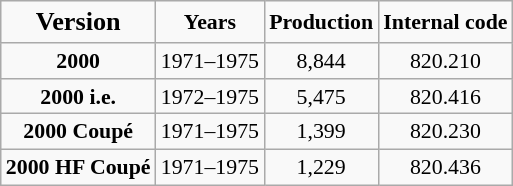<table class="wikitable" style="text-align:center; font-size:91%;">
<tr>
<td><big><strong>Version</strong></big></td>
<td><strong>Years</strong></td>
<td><strong>Production</strong></td>
<td><strong>Internal code</strong></td>
</tr>
<tr>
<td><strong>2000</strong></td>
<td>1971–1975</td>
<td>8,844</td>
<td>820.210</td>
</tr>
<tr>
<td><strong>2000 i.e.</strong></td>
<td>1972–1975</td>
<td>5,475</td>
<td>820.416</td>
</tr>
<tr>
<td><strong>2000 Coupé</strong></td>
<td>1971–1975</td>
<td>1,399</td>
<td>820.230</td>
</tr>
<tr>
<td><strong>2000 HF Coupé</strong></td>
<td>1971–1975</td>
<td>1,229</td>
<td>820.436</td>
</tr>
</table>
